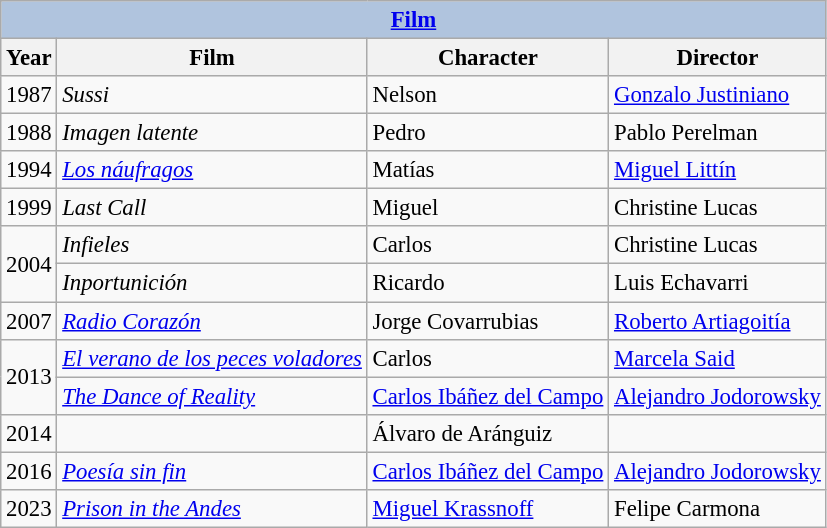<table class="wikitable" style="font-size: 95%;">
<tr>
<th colspan="4" style="background: LightSteelBlue;"><a href='#'>Film</a></th>
</tr>
<tr>
<th>Year</th>
<th>Film</th>
<th>Character</th>
<th>Director</th>
</tr>
<tr>
<td>1987</td>
<td><em>Sussi</em></td>
<td>Nelson</td>
<td><a href='#'>Gonzalo Justiniano</a></td>
</tr>
<tr>
<td>1988</td>
<td><em>Imagen latente</em></td>
<td>Pedro</td>
<td>Pablo Perelman</td>
</tr>
<tr>
<td>1994</td>
<td><em><a href='#'>Los náufragos</a></em></td>
<td>Matías</td>
<td><a href='#'>Miguel Littín</a></td>
</tr>
<tr>
<td>1999</td>
<td><em>Last Call</em></td>
<td>Miguel</td>
<td>Christine Lucas</td>
</tr>
<tr>
<td rowspan="2">2004</td>
<td><em>Infieles</em></td>
<td>Carlos</td>
<td>Christine Lucas</td>
</tr>
<tr>
<td><em>Inportunición</em></td>
<td>Ricardo</td>
<td>Luis Echavarri</td>
</tr>
<tr>
<td>2007</td>
<td><em><a href='#'>Radio Corazón</a></em></td>
<td>Jorge Covarrubias</td>
<td><a href='#'>Roberto Artiagoitía</a></td>
</tr>
<tr>
<td rowspan="2">2013</td>
<td><em><a href='#'>El verano de los peces voladores</a></em></td>
<td>Carlos</td>
<td><a href='#'>Marcela Said</a></td>
</tr>
<tr>
<td><em><a href='#'>The Dance of Reality</a></em></td>
<td><a href='#'>Carlos Ibáñez del Campo</a></td>
<td><a href='#'>Alejandro Jodorowsky</a></td>
</tr>
<tr>
<td>2014</td>
<td><em></em></td>
<td>Álvaro de Aránguiz</td>
<td></td>
</tr>
<tr>
<td>2016</td>
<td><em><a href='#'>Poesía sin fin</a></em></td>
<td><a href='#'>Carlos Ibáñez del Campo</a></td>
<td><a href='#'>Alejandro Jodorowsky</a></td>
</tr>
<tr>
<td>2023</td>
<td><em><a href='#'>Prison in the Andes</a></em></td>
<td><a href='#'>Miguel Krassnoff</a></td>
<td>Felipe Carmona</td>
</tr>
</table>
